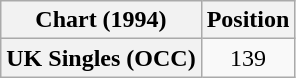<table class="wikitable plainrowheaders" style="text-align:center">
<tr>
<th>Chart (1994)</th>
<th>Position</th>
</tr>
<tr>
<th scope="row">UK Singles (OCC)</th>
<td>139</td>
</tr>
</table>
